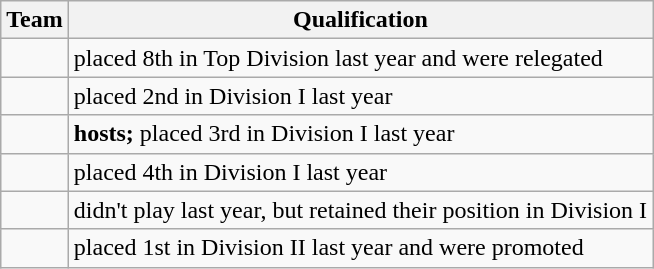<table class="wikitable">
<tr>
<th>Team</th>
<th>Qualification</th>
</tr>
<tr>
<td></td>
<td>placed 8th in Top Division last year and were relegated</td>
</tr>
<tr>
<td></td>
<td>placed 2nd in Division I last year</td>
</tr>
<tr>
<td></td>
<td><strong>hosts;</strong> placed 3rd in Division I last year</td>
</tr>
<tr>
<td></td>
<td>placed 4th in Division I last year</td>
</tr>
<tr>
<td></td>
<td>didn't play last year, but retained their position in Division I</td>
</tr>
<tr>
<td></td>
<td>placed 1st in Division II last year and were promoted</td>
</tr>
</table>
